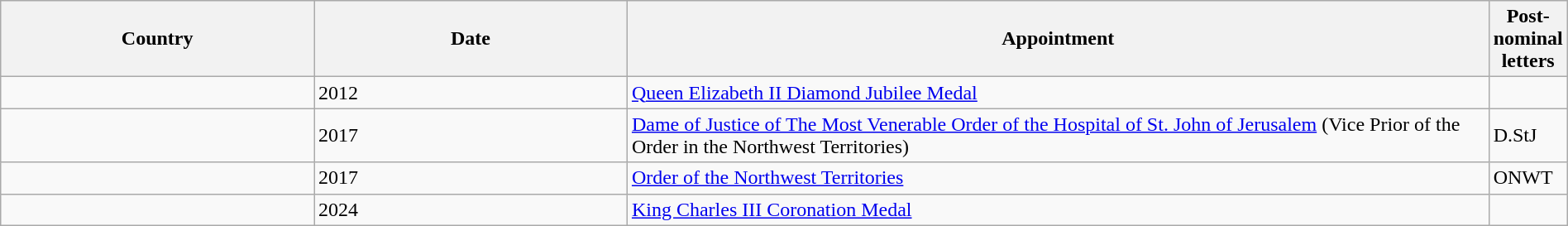<table class="wikitable" style="width:100%;">
<tr>
<th style="width:20%;">Country</th>
<th style="width:20%;">Date</th>
<th style="width:55%;">Appointment</th>
<th style="width:5%;">Post-nominal letters</th>
</tr>
<tr>
<td></td>
<td>2012</td>
<td><a href='#'>Queen Elizabeth II Diamond Jubilee Medal</a></td>
<td></td>
</tr>
<tr>
<td></td>
<td>2017</td>
<td><a href='#'>Dame of Justice of The Most Venerable Order of the Hospital of St. John of Jerusalem</a> (Vice Prior of the Order in the Northwest Territories)</td>
<td>D.StJ</td>
</tr>
<tr>
<td></td>
<td>2017</td>
<td><a href='#'>Order of the Northwest Territories</a></td>
<td>ONWT</td>
</tr>
<tr>
<td></td>
<td>2024</td>
<td><a href='#'>King Charles III Coronation Medal</a></td>
<td></td>
</tr>
</table>
